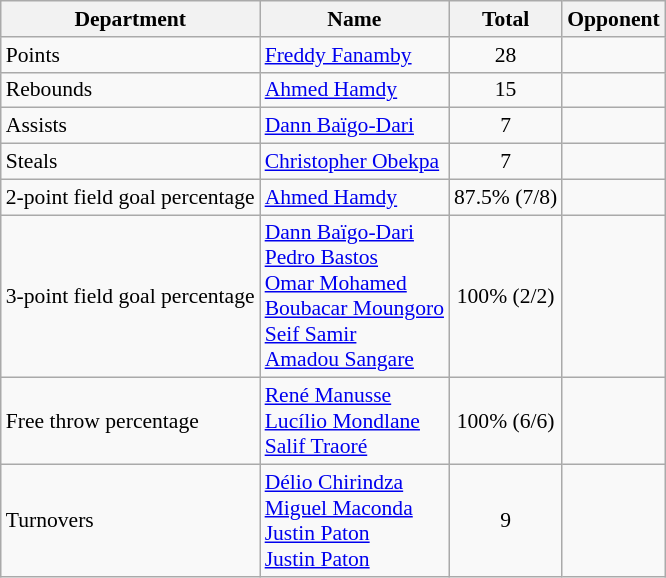<table class="wikitable" style="font-size: 90%;">
<tr>
<th>Department</th>
<th>Name</th>
<th>Total</th>
<th>Opponent</th>
</tr>
<tr>
<td>Points</td>
<td> <a href='#'>Freddy Fanamby</a></td>
<td align=center>28</td>
<td></td>
</tr>
<tr>
<td>Rebounds</td>
<td> <a href='#'>Ahmed Hamdy</a></td>
<td align=center>15</td>
<td></td>
</tr>
<tr>
<td>Assists</td>
<td> <a href='#'>Dann Baïgo-Dari</a></td>
<td align=center>7</td>
<td></td>
</tr>
<tr>
<td>Steals</td>
<td> <a href='#'>Christopher Obekpa</a></td>
<td align=center>7</td>
<td></td>
</tr>
<tr>
<td>2-point field goal percentage</td>
<td> <a href='#'>Ahmed Hamdy</a></td>
<td align=center>87.5% (7/8)</td>
<td></td>
</tr>
<tr>
<td>3-point field goal percentage</td>
<td> <a href='#'>Dann Baïgo-Dari</a><br> <a href='#'>Pedro Bastos</a><br> <a href='#'>Omar Mohamed</a><br> <a href='#'>Boubacar Moungoro</a><br> <a href='#'>Seif Samir</a><br> <a href='#'>Amadou Sangare</a></td>
<td align=center>100% (2/2)</td>
<td><br></td>
</tr>
<tr>
<td>Free throw percentage</td>
<td> <a href='#'>René Manusse</a><br> <a href='#'>Lucílio Mondlane</a><br> <a href='#'>Salif Traoré</a></td>
<td align=center>100% (6/6)</td>
<td></td>
</tr>
<tr>
<td>Turnovers</td>
<td> <a href='#'>Délio Chirindza</a><br> <a href='#'>Miguel Maconda</a><br> <a href='#'>Justin Paton</a><br> <a href='#'>Justin Paton</a></td>
<td align=center>9</td>
<td><br><br><br></td>
</tr>
</table>
